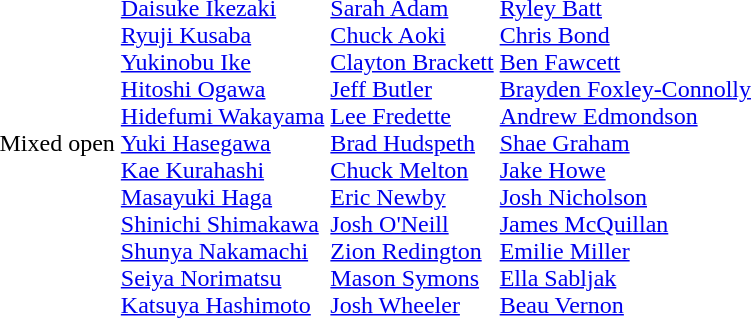<table>
<tr>
<td>Mixed open</td>
<td nowrap><br><a href='#'>Daisuke Ikezaki</a><br><a href='#'>Ryuji Kusaba</a><br><a href='#'>Yukinobu Ike</a><br><a href='#'>Hitoshi Ogawa</a><br><a href='#'>Hidefumi Wakayama</a><br><a href='#'>Yuki Hasegawa</a><br><a href='#'>Kae Kurahashi</a><br><a href='#'>Masayuki Haga</a><br><a href='#'>Shinichi Shimakawa</a><br><a href='#'>Shunya Nakamachi</a><br><a href='#'>Seiya Norimatsu</a><br><a href='#'>Katsuya Hashimoto</a></td>
<td nowrap><br><a href='#'>Sarah Adam</a><br><a href='#'>Chuck Aoki</a><br><a href='#'>Clayton Brackett</a><br><a href='#'>Jeff Butler</a><br><a href='#'>Lee Fredette</a><br><a href='#'>Brad Hudspeth</a><br><a href='#'>Chuck Melton</a><br><a href='#'>Eric Newby</a><br><a href='#'>Josh O'Neill</a><br><a href='#'>Zion Redington</a><br><a href='#'>Mason Symons</a><br><a href='#'>Josh Wheeler</a></td>
<td nowrap><br><a href='#'>Ryley Batt</a><br><a href='#'>Chris Bond</a><br><a href='#'>Ben Fawcett</a><br><a href='#'>Brayden Foxley-Connolly</a><br><a href='#'>Andrew Edmondson</a><br><a href='#'>Shae Graham</a><br><a href='#'>Jake Howe</a><br><a href='#'>Josh Nicholson</a><br><a href='#'>James McQuillan</a><br><a href='#'>Emilie Miller</a><br><a href='#'>Ella Sabljak</a><br><a href='#'>Beau Vernon</a></td>
</tr>
</table>
